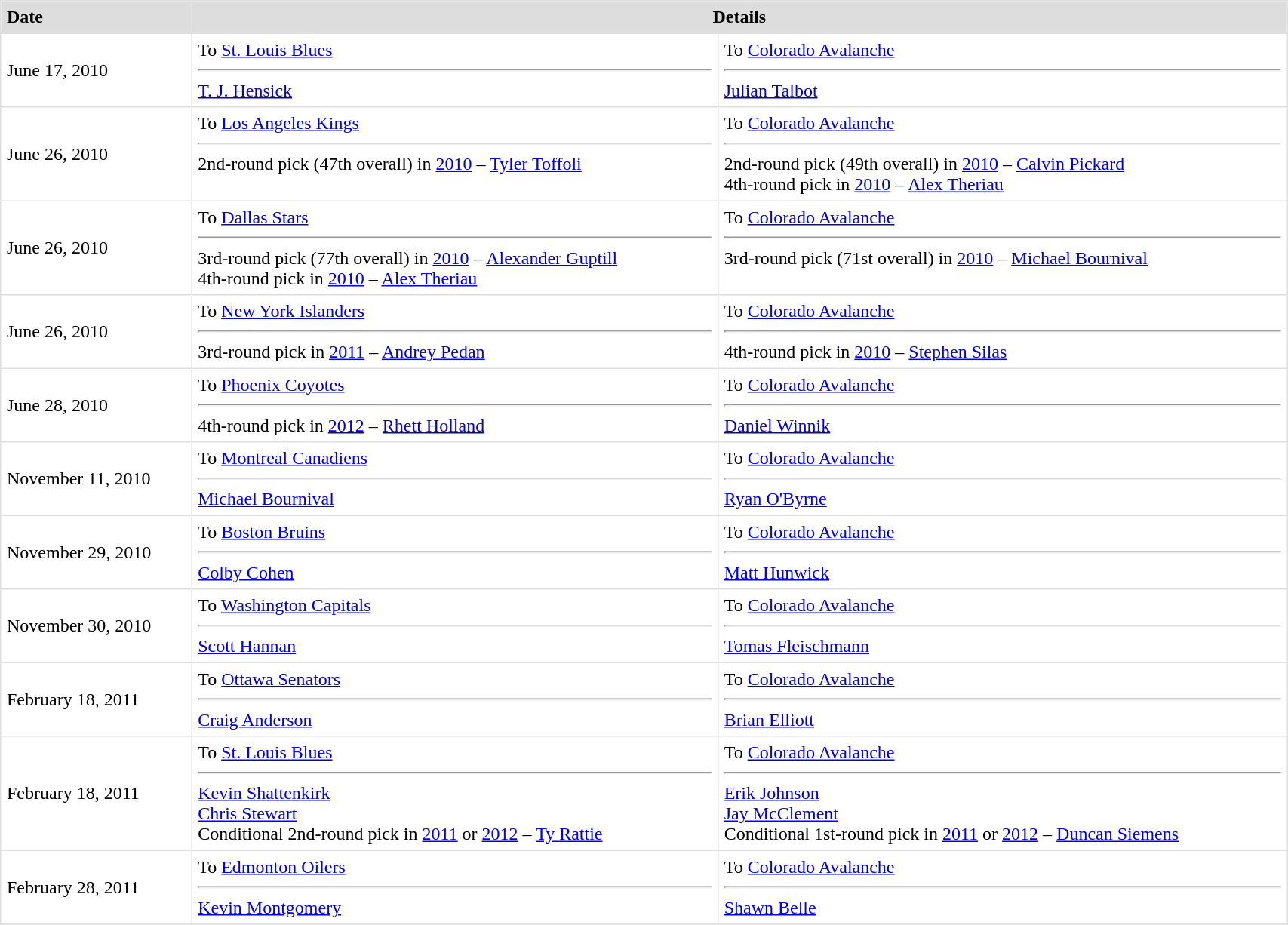<table border=1 style="border-collapse:collapse" bordercolor="#DFDFDF" cellpadding="5" width=90%>
<tr bgcolor="#dddddd">
<th style="text-align:left;">Date</th>
<th colspan="2">Details</th>
</tr>
<tr>
<td>June 17, 2010<br></td>
<td valign="top">To <a href='#'>St. Louis Blues</a><hr><a href='#'>T. J. Hensick</a></td>
<td valign="top">To <a href='#'>Colorado Avalanche</a><hr><a href='#'>Julian Talbot</a></td>
</tr>
<tr>
<td>June 26, 2010</td>
<td valign="top">To <a href='#'>Los Angeles Kings</a><hr>2nd-round pick (47th overall) in <a href='#'>2010</a> – <a href='#'>Tyler Toffoli</a></td>
<td valign="top">To <a href='#'>Colorado Avalanche</a><hr>2nd-round pick (49th overall) in <a href='#'>2010</a> – <a href='#'>Calvin Pickard</a><br>4th-round pick in <a href='#'>2010</a> – <a href='#'>Alex Theriau</a></td>
</tr>
<tr>
<td>June 26, 2010</td>
<td valign="top">To <a href='#'>Dallas Stars</a><hr>3rd-round pick (77th overall) in <a href='#'>2010</a> – <a href='#'>Alexander Guptill</a><br>4th-round pick in <a href='#'>2010</a> – <a href='#'>Alex Theriau</a></td>
<td valign="top">To <a href='#'>Colorado Avalanche</a><hr>3rd-round pick (71st overall) in <a href='#'>2010</a> – <a href='#'>Michael Bournival</a></td>
</tr>
<tr>
<td>June 26, 2010</td>
<td valign="top">To <a href='#'>New York Islanders</a><hr>3rd-round pick in <a href='#'>2011</a> – <a href='#'>Andrey Pedan</a></td>
<td valign="top">To <a href='#'>Colorado Avalanche</a><hr>4th-round pick in <a href='#'>2010</a> – <a href='#'>Stephen Silas</a></td>
</tr>
<tr>
<td>June 28, 2010</td>
<td valign="top">To <a href='#'>Phoenix Coyotes</a><hr>4th-round pick in <a href='#'>2012</a> – <a href='#'>Rhett Holland</a></td>
<td valign="top">To <a href='#'>Colorado Avalanche</a><hr><a href='#'>Daniel Winnik</a></td>
</tr>
<tr>
<td>November 11, 2010</td>
<td valign="top">To <a href='#'>Montreal Canadiens</a><hr><a href='#'>Michael Bournival</a></td>
<td valign="top">To <a href='#'>Colorado Avalanche</a><hr><a href='#'>Ryan O'Byrne</a></td>
</tr>
<tr>
<td>November 29, 2010</td>
<td valign="top">To <a href='#'>Boston Bruins</a><hr><a href='#'>Colby Cohen</a></td>
<td valign="top">To <a href='#'>Colorado Avalanche</a><hr><a href='#'>Matt Hunwick</a></td>
</tr>
<tr>
<td>November 30, 2010</td>
<td valign="top">To <a href='#'>Washington Capitals</a><hr><a href='#'>Scott Hannan</a></td>
<td valign="top">To <a href='#'>Colorado Avalanche</a><hr><a href='#'>Tomas Fleischmann</a></td>
</tr>
<tr>
<td>February 18, 2011</td>
<td valign="top">To <a href='#'>Ottawa Senators</a><hr><a href='#'>Craig Anderson</a></td>
<td valign="top">To <a href='#'>Colorado Avalanche</a><hr><a href='#'>Brian Elliott</a></td>
</tr>
<tr>
<td>February 18, 2011</td>
<td valign="top">To <a href='#'>St. Louis Blues</a><hr><a href='#'>Kevin Shattenkirk</a><br><a href='#'>Chris Stewart</a><br>Conditional 2nd-round pick in <a href='#'>2011</a> or <a href='#'>2012</a> – <a href='#'>Ty Rattie</a></td>
<td valign="top">To <a href='#'>Colorado Avalanche</a><hr><a href='#'>Erik Johnson</a><br><a href='#'>Jay McClement</a><br>Conditional 1st-round pick in <a href='#'>2011</a> or <a href='#'>2012</a> – <a href='#'>Duncan Siemens</a></td>
</tr>
<tr>
<td>February 28, 2011</td>
<td valign="top">To <a href='#'>Edmonton Oilers</a><hr><a href='#'>Kevin Montgomery</a></td>
<td valign="top">To <a href='#'>Colorado Avalanche</a><hr><a href='#'>Shawn Belle</a></td>
</tr>
<tr>
</tr>
</table>
